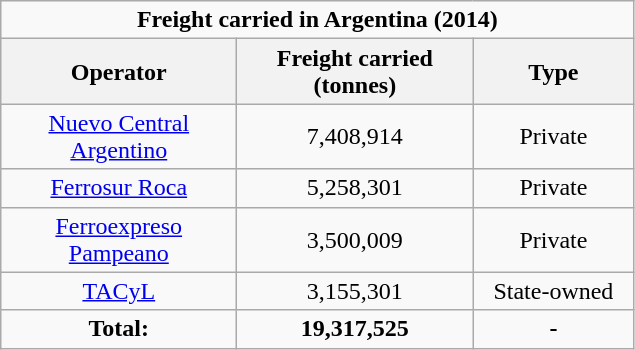<table class="wikitable" style="text-align:center">
<tr>
<td colspan=3 style="text-align:center;"><strong>Freight carried in Argentina (2014)</strong></td>
</tr>
<tr>
<th width=150px>Operator</th>
<th width=150px>Freight carried (tonnes)</th>
<th width=100px>Type</th>
</tr>
<tr>
<td><a href='#'>Nuevo Central Argentino</a></td>
<td>7,408,914</td>
<td>Private</td>
</tr>
<tr>
<td><a href='#'>Ferrosur Roca</a></td>
<td>5,258,301</td>
<td>Private</td>
</tr>
<tr>
<td><a href='#'>Ferroexpreso Pampeano</a></td>
<td>3,500,009</td>
<td>Private</td>
</tr>
<tr>
<td><a href='#'>TACyL</a></td>
<td>3,155,301</td>
<td>State-owned</td>
</tr>
<tr>
<td><strong>Total:</strong></td>
<td><strong>19,317,525</strong></td>
<td><strong>-</strong></td>
</tr>
</table>
